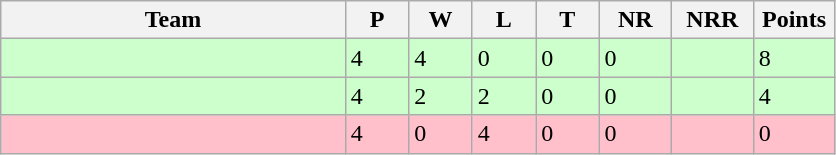<table class="wikitable">
<tr>
<th style="width:38%;">Team</th>
<th style="width:7%;">P</th>
<th style="width:7%;">W</th>
<th style="width:7%;">L</th>
<th style="width:7%;">T</th>
<th style="width:8%;">NR</th>
<th style="width:9%;">NRR</th>
<th style="width:9%;">Points</th>
</tr>
<tr style="background:#cfc;">
<td align=left></td>
<td>4</td>
<td>4</td>
<td>0</td>
<td>0</td>
<td>0</td>
<td></td>
<td>8</td>
</tr>
<tr style="background:#cfc;">
<td align=left></td>
<td>4</td>
<td>2</td>
<td>2</td>
<td>0</td>
<td>0</td>
<td></td>
<td>4</td>
</tr>
<tr style="background:pink;">
<td align=left></td>
<td>4</td>
<td>0</td>
<td>4</td>
<td>0</td>
<td>0</td>
<td></td>
<td>0</td>
</tr>
</table>
